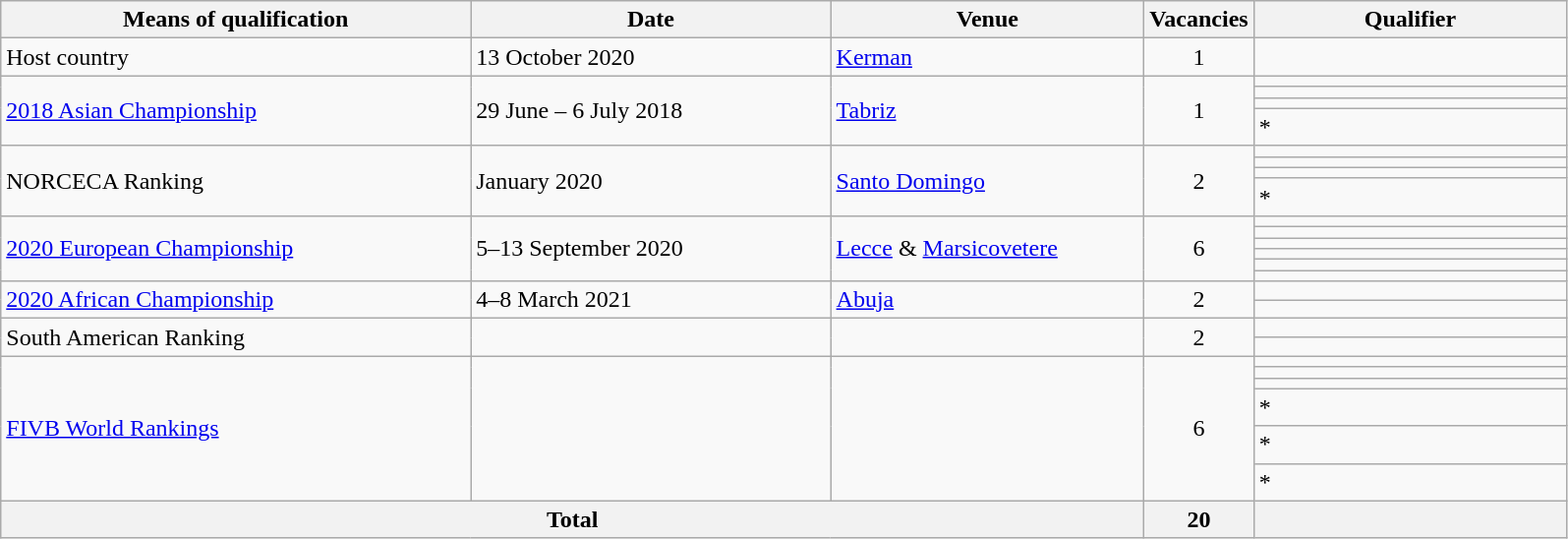<table class="wikitable">
<tr>
<th width=30%>Means of qualification</th>
<th width=23%>Date</th>
<th width=20%>Venue</th>
<th width=7%>Vacancies</th>
<th width=20%>Qualifier</th>
</tr>
<tr>
<td>Host country</td>
<td>13 October 2020</td>
<td> <a href='#'>Kerman</a></td>
<td align="center">1</td>
<td></td>
</tr>
<tr>
<td rowspan="4"><a href='#'>2018 Asian Championship</a></td>
<td rowspan="4">29 June – 6 July 2018</td>
<td rowspan="4"> <a href='#'>Tabriz</a></td>
<td rowspan="4" align="center">1</td>
<td><s></s></td>
</tr>
<tr>
<td><s></s></td>
</tr>
<tr>
<td><s></s></td>
</tr>
<tr>
<td>*</td>
</tr>
<tr>
<td rowspan="4">NORCECA Ranking</td>
<td rowspan="4">January 2020</td>
<td rowspan="4"> <a href='#'>Santo Domingo</a></td>
<td rowspan="4" align="center">2</td>
<td></td>
</tr>
<tr>
<td><s></s></td>
</tr>
<tr>
<td><s></s></td>
</tr>
<tr>
<td>*</td>
</tr>
<tr>
<td rowspan="6"><a href='#'>2020 European Championship</a></td>
<td rowspan="6">5–13 September 2020</td>
<td rowspan="6"> <a href='#'>Lecce</a> & <a href='#'>Marsicovetere</a></td>
<td rowspan="6" align="center">6</td>
<td></td>
</tr>
<tr>
<td></td>
</tr>
<tr>
<td></td>
</tr>
<tr>
<td></td>
</tr>
<tr>
<td></td>
</tr>
<tr>
<td></td>
</tr>
<tr>
<td rowspan="2"><a href='#'>2020 African Championship</a></td>
<td rowspan="2">4–8 March 2021</td>
<td rowspan="2"> <a href='#'>Abuja</a></td>
<td rowspan="2" align="center">2</td>
<td></td>
</tr>
<tr>
<td></td>
</tr>
<tr>
<td rowspan="2">South American Ranking</td>
<td rowspan="2"></td>
<td rowspan="2"></td>
<td rowspan="2" align="center">2</td>
<td></td>
</tr>
<tr>
<td></td>
</tr>
<tr>
<td rowspan="6"><a href='#'>FIVB World Rankings</a></td>
<td rowspan="6"></td>
<td rowspan="6"></td>
<td rowspan="6" align="center">6</td>
<td></td>
</tr>
<tr>
<td></td>
</tr>
<tr>
<td></td>
</tr>
<tr>
<td>*</td>
</tr>
<tr>
<td>*</td>
</tr>
<tr>
<td>*</td>
</tr>
<tr>
<th colspan="3">Total</th>
<th>20</th>
<th></th>
</tr>
</table>
